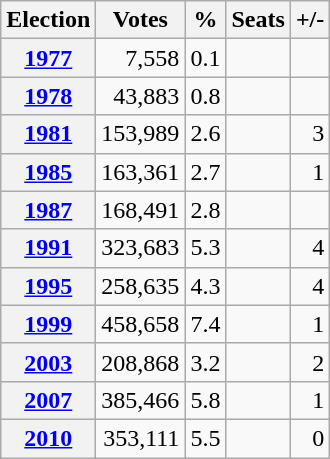<table class="wikitable" style=text-align:right;">
<tr>
<th>Election</th>
<th>Votes</th>
<th>%</th>
<th>Seats</th>
<th>+/-</th>
</tr>
<tr>
<th><a href='#'>1977</a></th>
<td>7,558</td>
<td>0.1</td>
<td></td>
<td></td>
</tr>
<tr>
<th><a href='#'>1978</a></th>
<td>43,883</td>
<td>0.8</td>
<td></td>
<td></td>
</tr>
<tr>
<th><a href='#'>1981</a></th>
<td>153,989</td>
<td>2.6</td>
<td></td>
<td> 3</td>
</tr>
<tr>
<th><a href='#'>1985</a></th>
<td>163,361</td>
<td>2.7</td>
<td></td>
<td> 1</td>
</tr>
<tr>
<th><a href='#'>1987</a></th>
<td>168,491</td>
<td>2.8</td>
<td></td>
<td></td>
</tr>
<tr>
<th><a href='#'>1991</a></th>
<td>323,683</td>
<td>5.3</td>
<td></td>
<td> 4</td>
</tr>
<tr>
<th><a href='#'>1995</a></th>
<td>258,635</td>
<td>4.3</td>
<td></td>
<td> 4</td>
</tr>
<tr>
<th><a href='#'>1999</a></th>
<td>458,658</td>
<td>7.4</td>
<td></td>
<td> 1</td>
</tr>
<tr>
<th><a href='#'>2003</a></th>
<td>208,868</td>
<td>3.2</td>
<td></td>
<td> 2</td>
</tr>
<tr>
<th><a href='#'>2007</a></th>
<td>385,466</td>
<td>5.8</td>
<td></td>
<td> 1</td>
</tr>
<tr>
<th><a href='#'>2010</a></th>
<td>353,111</td>
<td>5.5</td>
<td></td>
<td> 0</td>
</tr>
</table>
